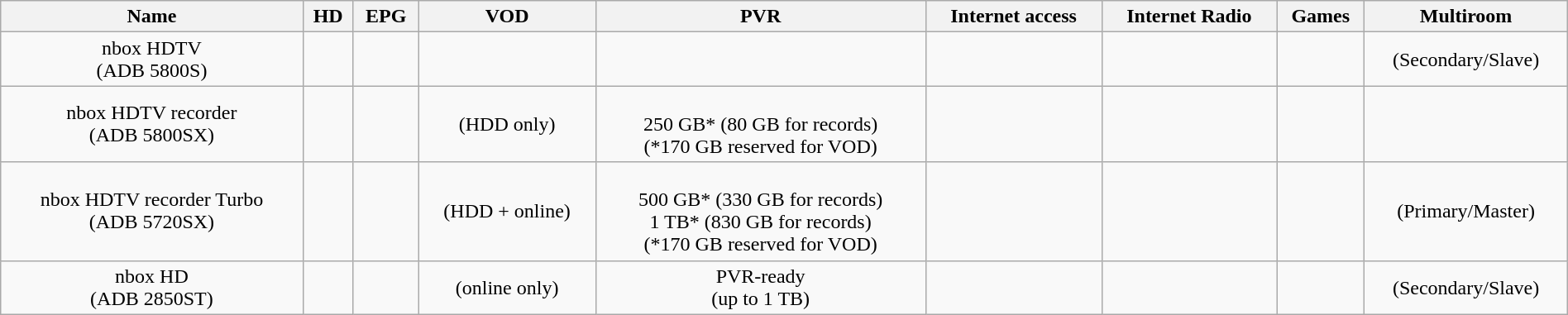<table class="wikitable" width="100%" style="text-align:center; ">
<tr>
<th>Name</th>
<th>HD</th>
<th>EPG</th>
<th>VOD</th>
<th>PVR</th>
<th>Internet access</th>
<th>Internet Radio</th>
<th>Games</th>
<th>Multiroom</th>
</tr>
<tr>
<td>nbox HDTV<br>(ADB 5800S)</td>
<td></td>
<td></td>
<td></td>
<td></td>
<td></td>
<td></td>
<td></td>
<td> (Secondary/Slave)</td>
</tr>
<tr>
<td>nbox HDTV recorder<br>(ADB 5800SX)</td>
<td></td>
<td></td>
<td> (HDD only)</td>
<td><br>250 GB* (80 GB for records)<br>(*170 GB reserved for VOD)</td>
<td></td>
<td></td>
<td></td>
<td></td>
</tr>
<tr>
<td>nbox HDTV recorder Turbo<br>(ADB 5720SX)</td>
<td></td>
<td></td>
<td> (HDD + online)</td>
<td><br>500 GB* (330 GB for records)<br>1 TB* (830 GB for records)<br>(*170 GB reserved for VOD)</td>
<td></td>
<td></td>
<td></td>
<td> (Primary/Master)</td>
</tr>
<tr>
<td>nbox HD<br>(ADB 2850ST)</td>
<td></td>
<td></td>
<td> (online only)</td>
<td> PVR-ready<br>(up to 1 TB)</td>
<td></td>
<td></td>
<td></td>
<td> (Secondary/Slave)</td>
</tr>
</table>
